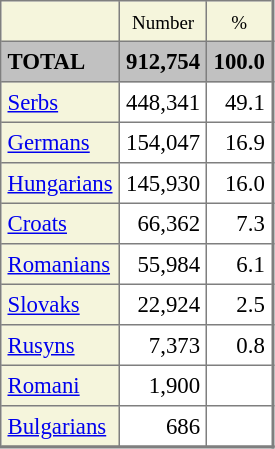<table border=1 cellpadding=4 cellspacing=0 class="toccolours" style="align: left; margin: 0.5em 0 0 0; border-style: solid; border: 1px solid #7f7f7f; border-right-width: 2px; border-bottom-width: 2px; border-collapse: collapse; font-size: 95%;">
<tr>
<td style="background:#F5F5DC;"></td>
<td style="background:#F5F5DC;" align="center"><small>Number</small></td>
<td style="background:#F5F5DC;" align="center"><small>%</small></td>
</tr>
<tr>
<td style="background:#c1c1c1;"><strong>TOTAL</strong></td>
<td colspan=1 style="background:#c1c1c1;" align="center"><strong>912,754</strong></td>
<td colspan=1 style="background:#c1c1c1;" align="center"><strong>100.0</strong></td>
</tr>
<tr>
<td style="background:#F5F5DC;"><a href='#'>Serbs</a></td>
<td align="right">448,341</td>
<td align="right">49.1</td>
</tr>
<tr>
<td style="background:#F5F5DC;"><a href='#'>Germans</a></td>
<td align="right">154,047</td>
<td align="right">16.9</td>
</tr>
<tr>
<td style="background:#F5F5DC;"><a href='#'>Hungarians</a></td>
<td align="right">145,930</td>
<td align="right">16.0</td>
</tr>
<tr>
<td style="background:#F5F5DC;"><a href='#'>Croats</a></td>
<td align="right">66,362</td>
<td align="right">7.3</td>
</tr>
<tr>
<td style="background:#F5F5DC;"><a href='#'>Romanians</a></td>
<td align="right">55,984</td>
<td align="right">6.1</td>
</tr>
<tr>
<td style="background:#F5F5DC;"><a href='#'>Slovaks</a></td>
<td align="right">22,924</td>
<td align="right">2.5</td>
</tr>
<tr>
<td style="background:#F5F5DC;"><a href='#'>Rusyns</a></td>
<td align="right">7,373</td>
<td align="right">0.8</td>
</tr>
<tr>
<td style="background:#F5F5DC;"><a href='#'>Romani</a></td>
<td align="right">1,900</td>
<td></td>
</tr>
<tr>
<td style="background:#F5F5DC;"><a href='#'>Bulgarians</a></td>
<td align="right">686</td>
<td align="right"></td>
</tr>
<tr>
</tr>
</table>
